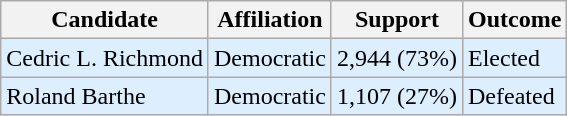<table class="wikitable">
<tr>
<th>Candidate</th>
<th>Affiliation</th>
<th>Support</th>
<th>Outcome</th>
</tr>
<tr style="background:#def;">
<td>Cedric L. Richmond</td>
<td>Democratic</td>
<td>2,944 (73%)</td>
<td>Elected</td>
</tr>
<tr style="background:#def;">
<td>Roland Barthe</td>
<td>Democratic</td>
<td>1,107 (27%)</td>
<td>Defeated</td>
</tr>
</table>
